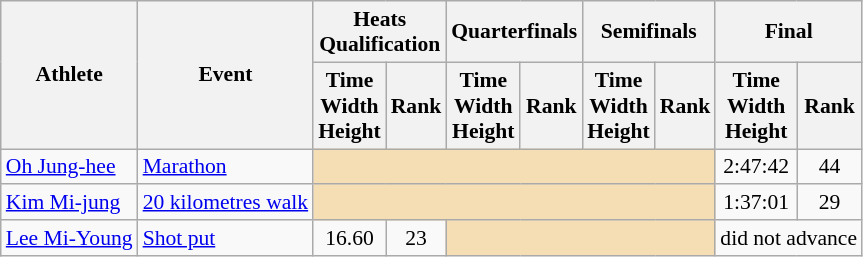<table class=wikitable style="font-size:90%;">
<tr>
<th rowspan="2">Athlete</th>
<th rowspan="2">Event</th>
<th colspan="2">Heats <br> Qualification</th>
<th colspan="2">Quarterfinals</th>
<th colspan="2">Semifinals</th>
<th colspan="2">Final</th>
</tr>
<tr>
<th>Time<br>Width<br>Height</th>
<th>Rank</th>
<th>Time<br>Width<br>Height</th>
<th>Rank</th>
<th>Time<br>Width<br>Height</th>
<th>Rank</th>
<th>Time<br>Width<br>Height</th>
<th>Rank</th>
</tr>
<tr>
<td><a href='#'>Oh Jung-hee</a></td>
<td><a href='#'>Marathon</a></td>
<td colspan=6 bgcolor="wheat"></td>
<td align=center>2:47:42</td>
<td align=center>44</td>
</tr>
<tr>
<td><a href='#'>Kim Mi-jung</a></td>
<td><a href='#'>20 kilometres walk</a></td>
<td colspan=6 bgcolor="wheat"></td>
<td align=center>1:37:01</td>
<td align=center>29</td>
</tr>
<tr>
<td><a href='#'>Lee Mi-Young</a></td>
<td><a href='#'>Shot put</a></td>
<td align=center>16.60</td>
<td align=center>23</td>
<td colspan=4 bgcolor="wheat"></td>
<td align=center colspan=2>did not advance</td>
</tr>
</table>
